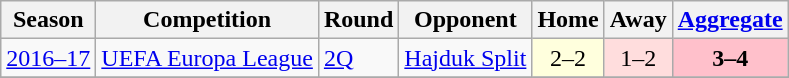<table class="wikitable">
<tr>
<th>Season</th>
<th>Competition</th>
<th>Round</th>
<th>Opponent</th>
<th>Home</th>
<th>Away</th>
<th><a href='#'>Aggregate</a></th>
</tr>
<tr>
<td><a href='#'>2016–17</a></td>
<td><a href='#'>UEFA Europa League</a></td>
<td><a href='#'>2Q</a></td>
<td> <a href='#'>Hajduk Split</a></td>
<td align="center" bgcolor="#ffffdd" style="text-align:center;">2–2</td>
<td align="center" align="center" bgcolor="#ffdddd" style="text-align:center;">1–2</td>
<td align="center" bgcolor=pink style="text-align:center;"><strong>3–4</strong></td>
</tr>
<tr>
</tr>
</table>
